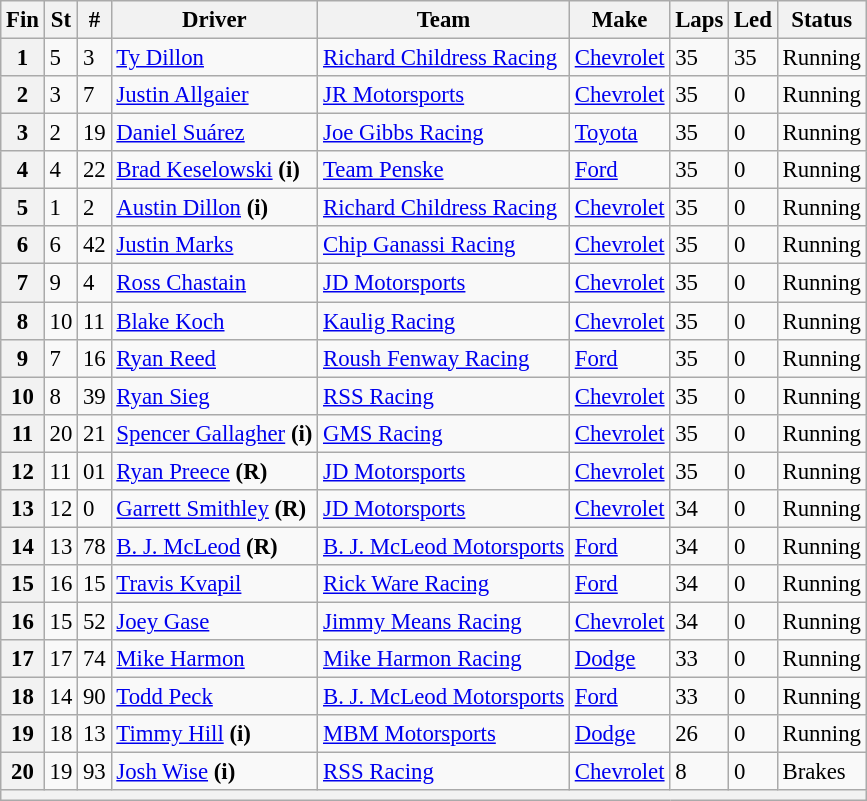<table class="wikitable" style="font-size:95%">
<tr>
<th>Fin</th>
<th>St</th>
<th>#</th>
<th>Driver</th>
<th>Team</th>
<th>Make</th>
<th>Laps</th>
<th>Led</th>
<th>Status</th>
</tr>
<tr>
<th>1</th>
<td>5</td>
<td>3</td>
<td><a href='#'>Ty Dillon</a></td>
<td><a href='#'>Richard Childress Racing</a></td>
<td><a href='#'>Chevrolet</a></td>
<td>35</td>
<td>35</td>
<td>Running</td>
</tr>
<tr>
<th>2</th>
<td>3</td>
<td>7</td>
<td><a href='#'>Justin Allgaier</a></td>
<td><a href='#'>JR Motorsports</a></td>
<td><a href='#'>Chevrolet</a></td>
<td>35</td>
<td>0</td>
<td>Running</td>
</tr>
<tr>
<th>3</th>
<td>2</td>
<td>19</td>
<td><a href='#'>Daniel Suárez</a></td>
<td><a href='#'>Joe Gibbs Racing</a></td>
<td><a href='#'>Toyota</a></td>
<td>35</td>
<td>0</td>
<td>Running</td>
</tr>
<tr>
<th>4</th>
<td>4</td>
<td>22</td>
<td><a href='#'>Brad Keselowski</a> <strong>(i)</strong></td>
<td><a href='#'>Team Penske</a></td>
<td><a href='#'>Ford</a></td>
<td>35</td>
<td>0</td>
<td>Running</td>
</tr>
<tr>
<th>5</th>
<td>1</td>
<td>2</td>
<td><a href='#'>Austin Dillon</a> <strong>(i)</strong></td>
<td><a href='#'>Richard Childress Racing</a></td>
<td><a href='#'>Chevrolet</a></td>
<td>35</td>
<td>0</td>
<td>Running</td>
</tr>
<tr>
<th>6</th>
<td>6</td>
<td>42</td>
<td><a href='#'>Justin Marks</a></td>
<td><a href='#'>Chip Ganassi Racing</a></td>
<td><a href='#'>Chevrolet</a></td>
<td>35</td>
<td>0</td>
<td>Running</td>
</tr>
<tr>
<th>7</th>
<td>9</td>
<td>4</td>
<td><a href='#'>Ross Chastain</a></td>
<td><a href='#'>JD Motorsports</a></td>
<td><a href='#'>Chevrolet</a></td>
<td>35</td>
<td>0</td>
<td>Running</td>
</tr>
<tr>
<th>8</th>
<td>10</td>
<td>11</td>
<td><a href='#'>Blake Koch</a></td>
<td><a href='#'>Kaulig Racing</a></td>
<td><a href='#'>Chevrolet</a></td>
<td>35</td>
<td>0</td>
<td>Running</td>
</tr>
<tr>
<th>9</th>
<td>7</td>
<td>16</td>
<td><a href='#'>Ryan Reed</a></td>
<td><a href='#'>Roush Fenway Racing</a></td>
<td><a href='#'>Ford</a></td>
<td>35</td>
<td>0</td>
<td>Running</td>
</tr>
<tr>
<th>10</th>
<td>8</td>
<td>39</td>
<td><a href='#'>Ryan Sieg</a></td>
<td><a href='#'>RSS Racing</a></td>
<td><a href='#'>Chevrolet</a></td>
<td>35</td>
<td>0</td>
<td>Running</td>
</tr>
<tr>
<th>11</th>
<td>20</td>
<td>21</td>
<td><a href='#'>Spencer Gallagher</a> <strong>(i)</strong></td>
<td><a href='#'>GMS Racing</a></td>
<td><a href='#'>Chevrolet</a></td>
<td>35</td>
<td>0</td>
<td>Running</td>
</tr>
<tr>
<th>12</th>
<td>11</td>
<td>01</td>
<td><a href='#'>Ryan Preece</a> <strong>(R)</strong></td>
<td><a href='#'>JD Motorsports</a></td>
<td><a href='#'>Chevrolet</a></td>
<td>35</td>
<td>0</td>
<td>Running</td>
</tr>
<tr>
<th>13</th>
<td>12</td>
<td>0</td>
<td><a href='#'>Garrett Smithley</a> <strong>(R)</strong></td>
<td><a href='#'>JD Motorsports</a></td>
<td><a href='#'>Chevrolet</a></td>
<td>34</td>
<td>0</td>
<td>Running</td>
</tr>
<tr>
<th>14</th>
<td>13</td>
<td>78</td>
<td><a href='#'>B. J. McLeod</a> <strong>(R)</strong></td>
<td><a href='#'>B. J. McLeod Motorsports</a></td>
<td><a href='#'>Ford</a></td>
<td>34</td>
<td>0</td>
<td>Running</td>
</tr>
<tr>
<th>15</th>
<td>16</td>
<td>15</td>
<td><a href='#'>Travis Kvapil</a></td>
<td><a href='#'>Rick Ware Racing</a></td>
<td><a href='#'>Ford</a></td>
<td>34</td>
<td>0</td>
<td>Running</td>
</tr>
<tr>
<th>16</th>
<td>15</td>
<td>52</td>
<td><a href='#'>Joey Gase</a></td>
<td><a href='#'>Jimmy Means Racing</a></td>
<td><a href='#'>Chevrolet</a></td>
<td>34</td>
<td>0</td>
<td>Running</td>
</tr>
<tr>
<th>17</th>
<td>17</td>
<td>74</td>
<td><a href='#'>Mike Harmon</a></td>
<td><a href='#'>Mike Harmon Racing</a></td>
<td><a href='#'>Dodge</a></td>
<td>33</td>
<td>0</td>
<td>Running</td>
</tr>
<tr>
<th>18</th>
<td>14</td>
<td>90</td>
<td><a href='#'>Todd Peck</a></td>
<td><a href='#'>B. J. McLeod Motorsports</a></td>
<td><a href='#'>Ford</a></td>
<td>33</td>
<td>0</td>
<td>Running</td>
</tr>
<tr>
<th>19</th>
<td>18</td>
<td>13</td>
<td><a href='#'>Timmy Hill</a> <strong>(i)</strong></td>
<td><a href='#'>MBM Motorsports</a></td>
<td><a href='#'>Dodge</a></td>
<td>26</td>
<td>0</td>
<td>Running</td>
</tr>
<tr>
<th>20</th>
<td>19</td>
<td>93</td>
<td><a href='#'>Josh Wise</a> <strong>(i)</strong></td>
<td><a href='#'>RSS Racing</a></td>
<td><a href='#'>Chevrolet</a></td>
<td>8</td>
<td>0</td>
<td>Brakes</td>
</tr>
<tr>
<th colspan="9"></th>
</tr>
</table>
